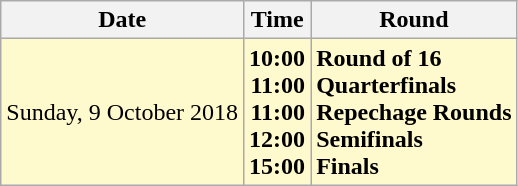<table class="wikitable">
<tr>
<th>Date</th>
<th>Time</th>
<th>Round</th>
</tr>
<tr>
<td style="background:lemonchiffon">Sunday, 9 October 2018</td>
<td style="background:lemonchiffon" align="right"><strong>10:00<br>11:00<br>11:00<br>12:00<br>15:00</strong></td>
<td style="background:lemonchiffon"><strong>Round of 16<br>Quarterfinals<br>Repechage Rounds<br>Semifinals<br>Finals</strong></td>
</tr>
</table>
